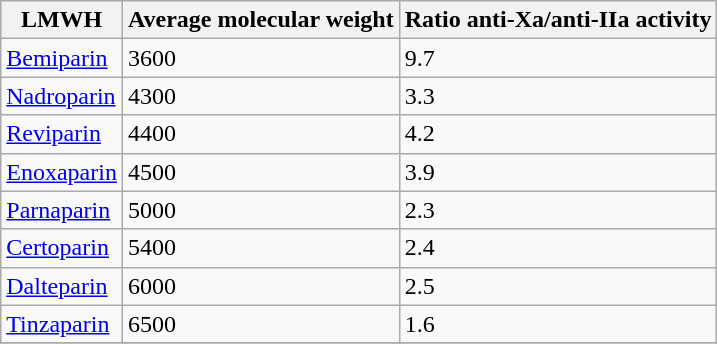<table class="wikitable">
<tr>
<th>LMWH</th>
<th>Average molecular weight</th>
<th>Ratio anti-Xa/anti-IIa activity</th>
</tr>
<tr>
<td><a href='#'>Bemiparin</a></td>
<td>3600</td>
<td>9.7</td>
</tr>
<tr>
<td><a href='#'>Nadroparin</a></td>
<td>4300</td>
<td>3.3</td>
</tr>
<tr>
<td><a href='#'>Reviparin</a></td>
<td>4400</td>
<td>4.2</td>
</tr>
<tr>
<td><a href='#'>Enoxaparin</a></td>
<td>4500</td>
<td>3.9</td>
</tr>
<tr>
<td><a href='#'>Parnaparin</a></td>
<td>5000</td>
<td>2.3</td>
</tr>
<tr>
<td><a href='#'>Certoparin</a></td>
<td>5400</td>
<td>2.4</td>
</tr>
<tr>
<td><a href='#'>Dalteparin</a></td>
<td>6000</td>
<td>2.5</td>
</tr>
<tr>
<td><a href='#'>Tinzaparin</a></td>
<td>6500</td>
<td>1.6</td>
</tr>
<tr>
</tr>
</table>
